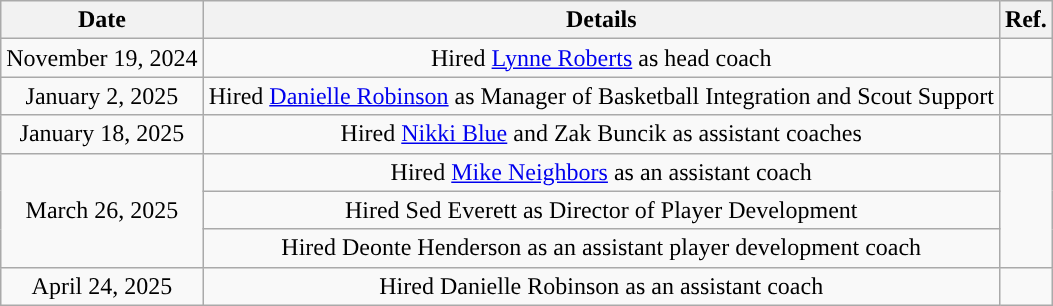<table class="wikitable sortable sortable" style="text-align: center">
<tr>
<th>Date</th>
<th>Details</th>
<th>Ref.</th>
</tr>
<tr>
<td>November 19, 2024</td>
<td>Hired <a href='#'>Lynne Roberts</a> as head coach</td>
<td></td>
</tr>
<tr>
<td>January 2, 2025</td>
<td>Hired <a href='#'>Danielle Robinson</a> as Manager of Basketball Integration and Scout Support</td>
<td></td>
</tr>
<tr>
<td>January 18, 2025</td>
<td>Hired <a href='#'>Nikki Blue</a> and Zak Buncik as assistant coaches</td>
<td></td>
</tr>
<tr>
<td rowspan=3>March 26, 2025</td>
<td>Hired <a href='#'>Mike Neighbors</a> as an assistant coach</td>
<td rowspan=3></td>
</tr>
<tr>
<td>Hired Sed Everett as Director of Player Development</td>
</tr>
<tr>
<td>Hired Deonte Henderson as an assistant player development coach</td>
</tr>
<tr>
<td>April 24, 2025</td>
<td>Hired Danielle Robinson as an assistant coach<br></td>
<td></td>
</tr>
</table>
